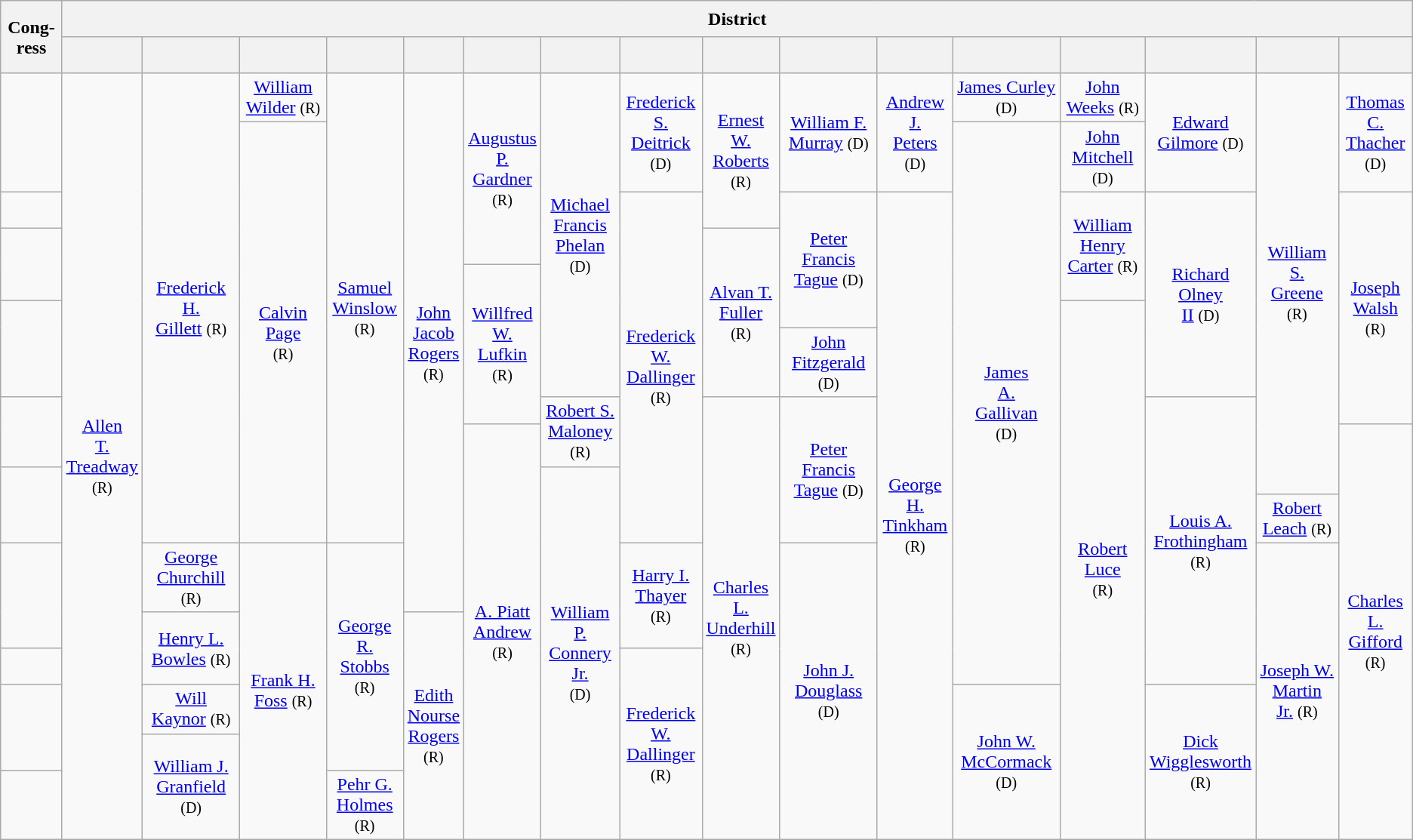<table class=wikitable style="text-align:center">
<tr style="height:2em">
<th rowspan=2>Cong­ress</th>
<th colspan=16>District</th>
</tr>
<tr style="height:2em">
<th></th>
<th></th>
<th></th>
<th></th>
<th></th>
<th></th>
<th></th>
<th></th>
<th></th>
<th></th>
<th></th>
<th></th>
<th></th>
<th></th>
<th></th>
<th></th>
</tr>
<tr style="height:2em">
<td scope=row rowspan=2><strong></strong><br></td>
<td rowspan=17 ><a href='#'>Allen<br>T.<br>Treadway</a><br><small>(R)</small></td>
<td rowspan=11 ><a href='#'>Frederick H.<br>Gillett</a> <small>(R)</small></td>
<td><a href='#'>William Wilder</a> <small>(R)</small></td>
<td rowspan=11 ><a href='#'>Samuel<br>Winslow</a><br><small>(R)</small></td>
<td rowspan=12 ><a href='#'>John<br>Jacob<br>Rogers</a><br><small>(R)</small></td>
<td rowspan=4 ><a href='#'>Augustus<br>P.<br>Gardner</a><br><small>(R)</small></td>
<td rowspan=7 ><a href='#'>Michael<br>Francis<br>Phelan</a><br><small>(D)</small></td>
<td rowspan=2 ><a href='#'>Frederick S.<br>Deitrick</a> <small>(D)</small></td>
<td rowspan=3 ><a href='#'>Ernest<br>W.<br>Roberts</a><br><small>(R)</small></td>
<td rowspan=2 ><a href='#'>William F.<br>Murray</a> <small>(D)</small></td>
<td rowspan=2 ><a href='#'>Andrew J.<br>Peters</a> <small>(D)</small></td>
<td><a href='#'>James Curley</a> <small>(D)</small></td>
<td><a href='#'>John Weeks</a> <small>(R)</small></td>
<td rowspan=2 ><a href='#'>Edward<br>Gilmore</a> <small>(D)</small></td>
<td rowspan=10 ><a href='#'>William S.<br>Greene</a><br><small>(R)</small></td>
<td rowspan=2 ><a href='#'>Thomas C.<br>Thacher</a> <small>(D)</small></td>
</tr>
<tr style="height:2em">
<td rowspan=10 ><a href='#'>Calvin<br>Page</a><br><small>(R)</small></td>
<td rowspan=13 ><a href='#'>James<br>A.<br>Gallivan</a><br><small>(D)</small></td>
<td><a href='#'>John Mitchell</a> <small>(D)</small></td>
</tr>
<tr style="height:2em">
<td scope=row><strong></strong><br></td>
<td rowspan=9 ><a href='#'>Frederick<br>W.<br>Dallinger</a><br><small>(R)</small></td>
<td rowspan=4 ><a href='#'>Peter<br>Francis<br>Tague</a> <small>(D)</small></td>
<td rowspan=15 ><a href='#'>George<br>H.<br>Tinkham</a><br><small>(R)</small></td>
<td rowspan=3 ><a href='#'>William<br>Henry<br>Carter</a> <small>(R)</small></td>
<td rowspan=5 ><a href='#'>Richard<br>Olney<br>II</a> <small>(D)</small></td>
<td rowspan=6 ><a href='#'>Joseph<br>Walsh</a><br><small>(R)</small></td>
</tr>
<tr style="height:2em">
<td scope=row rowspan=2><strong></strong><br></td>
<td rowspan=4 ><a href='#'>Alvan T.<br>Fuller</a><br><small>(R)</small></td>
</tr>
<tr style="height:2em">
<td rowspan=4 ><a href='#'>Willfred<br>W.<br>Lufkin</a><br><small>(R)</small></td>
</tr>
<tr style="height:1.5em">
<td scope=row rowspan=2><strong></strong><br></td>
<td rowspan=12 ><a href='#'>Robert<br>Luce</a><br><small>(R)</small></td>
</tr>
<tr style="height:2em">
<td><a href='#'>John Fitzgerald</a> <small>(D)</small></td>
</tr>
<tr style="height:1.5em">
<td scope=row rowspan=2><strong></strong><br></td>
<td rowspan=2 ><a href='#'>Robert S.<br>Maloney</a> <small>(R)</small></td>
<td rowspan=10 ><a href='#'>Charles<br>L.<br>Underhill</a><br><small>(R)</small></td>
<td rowspan=4 ><a href='#'>Peter<br>Francis<br>Tague</a> <small>(D)</small></td>
<td rowspan=7 ><a href='#'>Louis A.<br>Frothingham</a><br><small>(R)</small></td>
</tr>
<tr style="height:1.5em">
<td rowspan=9 ><a href='#'>A. Piatt<br>Andrew</a><br><small>(R)</small></td>
<td rowspan=9 ><a href='#'>Charles<br>L.<br>Gifford</a><br><small>(R)</small></td>
</tr>
<tr style="height:1.5em">
<td scope=row rowspan=2><strong></strong><br></td>
<td rowspan=8 ><a href='#'>William P.<br>Connery Jr.</a><br><small>(D)</small></td>
</tr>
<tr style="height:2em">
<td><a href='#'>Robert Leach</a> <small>(R)</small></td>
</tr>
<tr style="height:2em">
<td scope=row rowspan=2><strong></strong><br></td>
<td><a href='#'>George Churchill</a> <small>(R)</small></td>
<td rowspan=6 ><a href='#'>Frank H.<br>Foss</a> <small>(R)</small></td>
<td rowspan=5 ><a href='#'>George R.<br>Stobbs</a> <small>(R)</small></td>
<td rowspan=2 ><a href='#'>Harry I.<br>Thayer</a> <small>(R)</small></td>
<td rowspan=6 ><a href='#'>John J.<br>Douglass</a><br><small>(D)</small></td>
<td rowspan=6 ><a href='#'>Joseph W.<br>Martin<br>Jr.</a> <small>(R)</small></td>
</tr>
<tr style="height:2em">
<td rowspan=2 ><a href='#'>Henry L.<br>Bowles</a> <small>(R)</small></td>
<td rowspan=5 ><a href='#'>Edith<br>Nourse<br>Rogers</a><br><small>(R)</small></td>
</tr>
<tr style="height:2em">
<td scope=row><strong></strong><br></td>
<td rowspan=4 ><a href='#'>Frederick<br>W.<br>Dallinger</a><br><small>(R)</small></td>
</tr>
<tr style="height:2em">
<td scope=row rowspan=2><strong></strong><br></td>
<td><a href='#'>Will Kaynor</a> <small>(R)</small></td>
<td rowspan=3 ><a href='#'>John W.<br>McCormack</a><br><small>(D)</small></td>
<td rowspan=3 ><a href='#'>Dick<br>Wigglesworth</a><br><small>(R)</small></td>
</tr>
<tr style="height:2em">
<td rowspan=2 ><a href='#'>William J.<br>Granfield</a> <small>(D)</small></td>
</tr>
<tr style="height:2em">
<td scope=row><strong></strong><br></td>
<td><a href='#'>Pehr G.<br>Holmes</a> <small>(R)</small></td>
</tr>
</table>
